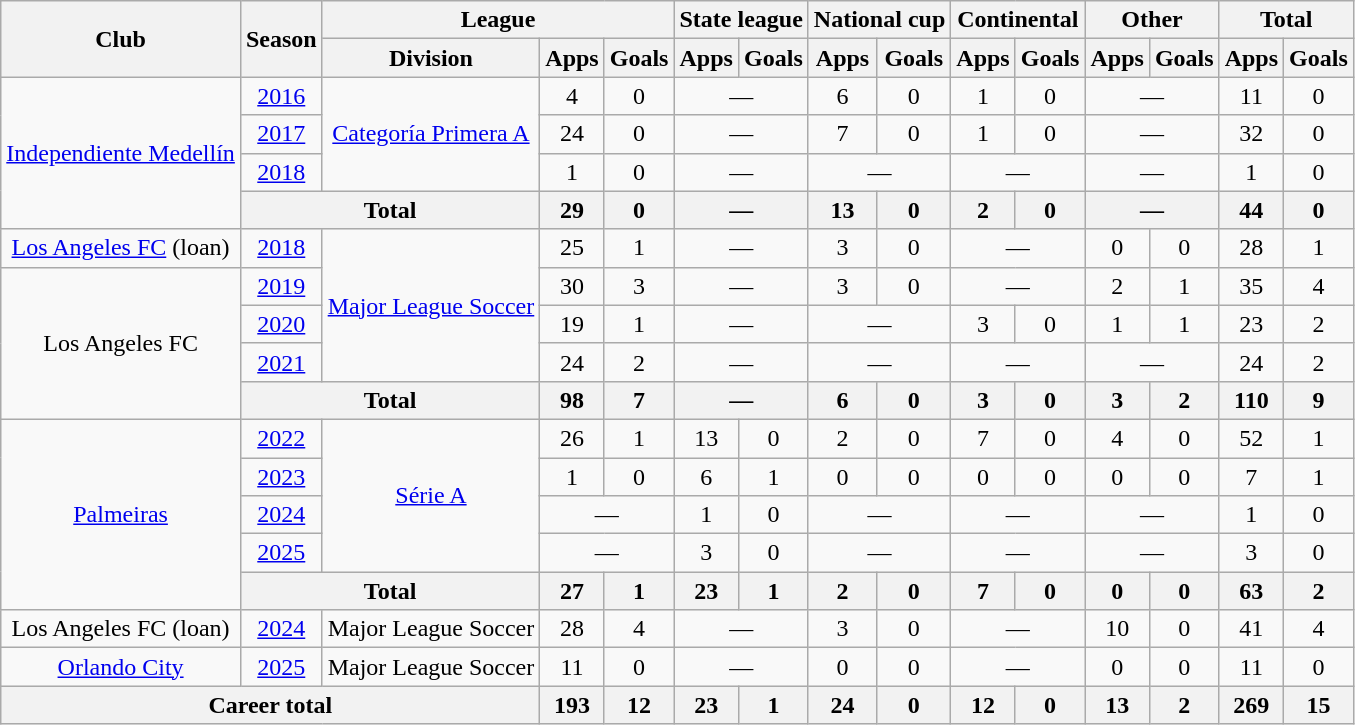<table class="wikitable" style="text-align:center">
<tr>
<th rowspan="2">Club</th>
<th rowspan="2">Season</th>
<th colspan="3">League</th>
<th colspan="2">State league</th>
<th colspan="2">National cup</th>
<th colspan="2">Continental</th>
<th colspan="2">Other</th>
<th colspan="2">Total</th>
</tr>
<tr>
<th>Division</th>
<th>Apps</th>
<th>Goals</th>
<th>Apps</th>
<th>Goals</th>
<th>Apps</th>
<th>Goals</th>
<th>Apps</th>
<th>Goals</th>
<th>Apps</th>
<th>Goals</th>
<th>Apps</th>
<th>Goals</th>
</tr>
<tr>
<td rowspan="4"><a href='#'>Independiente Medellín</a></td>
<td><a href='#'>2016</a></td>
<td rowspan="3"><a href='#'>Categoría Primera A</a></td>
<td>4</td>
<td>0</td>
<td colspan="2">—</td>
<td>6</td>
<td>0</td>
<td>1</td>
<td>0</td>
<td colspan="2">—</td>
<td>11</td>
<td>0</td>
</tr>
<tr>
<td><a href='#'>2017</a></td>
<td>24</td>
<td>0</td>
<td colspan="2">—</td>
<td>7</td>
<td>0</td>
<td>1</td>
<td>0</td>
<td colspan="2">—</td>
<td>32</td>
<td>0</td>
</tr>
<tr>
<td><a href='#'>2018</a></td>
<td>1</td>
<td>0</td>
<td colspan="2">—</td>
<td colspan="2">—</td>
<td colspan="2">—</td>
<td colspan="2">—</td>
<td>1</td>
<td>0</td>
</tr>
<tr>
<th colspan="2">Total</th>
<th>29</th>
<th>0</th>
<th colspan="2">—</th>
<th>13</th>
<th>0</th>
<th>2</th>
<th>0</th>
<th colspan="2">—</th>
<th>44</th>
<th>0</th>
</tr>
<tr>
<td><a href='#'>Los Angeles FC</a> (loan)</td>
<td><a href='#'>2018</a></td>
<td rowspan="4"><a href='#'>Major League Soccer</a></td>
<td>25</td>
<td>1</td>
<td colspan="2">—</td>
<td>3</td>
<td>0</td>
<td colspan="2">—</td>
<td>0</td>
<td>0</td>
<td>28</td>
<td>1</td>
</tr>
<tr>
<td rowspan="4">Los Angeles FC</td>
<td><a href='#'>2019</a></td>
<td>30</td>
<td>3</td>
<td colspan="2">—</td>
<td>3</td>
<td>0</td>
<td colspan="2">—</td>
<td>2</td>
<td>1</td>
<td>35</td>
<td>4</td>
</tr>
<tr>
<td><a href='#'>2020</a></td>
<td>19</td>
<td>1</td>
<td colspan="2">—</td>
<td colspan="2">—</td>
<td>3</td>
<td>0</td>
<td>1</td>
<td>1</td>
<td>23</td>
<td>2</td>
</tr>
<tr>
<td><a href='#'>2021</a></td>
<td>24</td>
<td>2</td>
<td colspan="2">—</td>
<td colspan="2">—</td>
<td colspan="2">—</td>
<td colspan="2">—</td>
<td>24</td>
<td>2</td>
</tr>
<tr>
<th colspan="2">Total</th>
<th>98</th>
<th>7</th>
<th colspan="2">—</th>
<th>6</th>
<th>0</th>
<th>3</th>
<th>0</th>
<th>3</th>
<th>2</th>
<th>110</th>
<th>9</th>
</tr>
<tr>
<td rowspan="5"><a href='#'>Palmeiras</a></td>
<td><a href='#'>2022</a></td>
<td rowspan="4"><a href='#'>Série A</a></td>
<td>26</td>
<td>1</td>
<td>13</td>
<td>0</td>
<td>2</td>
<td>0</td>
<td>7</td>
<td>0</td>
<td>4</td>
<td>0</td>
<td>52</td>
<td>1</td>
</tr>
<tr>
<td><a href='#'>2023</a></td>
<td>1</td>
<td>0</td>
<td>6</td>
<td>1</td>
<td>0</td>
<td>0</td>
<td>0</td>
<td>0</td>
<td>0</td>
<td>0</td>
<td>7</td>
<td>1</td>
</tr>
<tr>
<td><a href='#'>2024</a></td>
<td colspan="2">—</td>
<td>1</td>
<td>0</td>
<td colspan="2">—</td>
<td colspan="2">—</td>
<td colspan="2">—</td>
<td>1</td>
<td>0</td>
</tr>
<tr>
<td><a href='#'>2025</a></td>
<td colspan="2">—</td>
<td>3</td>
<td>0</td>
<td colspan="2">—</td>
<td colspan="2">—</td>
<td colspan="2">—</td>
<td>3</td>
<td>0</td>
</tr>
<tr>
<th colspan="2">Total</th>
<th>27</th>
<th>1</th>
<th>23</th>
<th>1</th>
<th>2</th>
<th>0</th>
<th>7</th>
<th>0</th>
<th>0</th>
<th>0</th>
<th>63</th>
<th>2</th>
</tr>
<tr>
<td>Los Angeles FC (loan)</td>
<td><a href='#'>2024</a></td>
<td>Major League Soccer</td>
<td>28</td>
<td>4</td>
<td colspan="2">—</td>
<td>3</td>
<td>0</td>
<td colspan="2">—</td>
<td>10</td>
<td>0</td>
<td>41</td>
<td>4</td>
</tr>
<tr>
<td><a href='#'>Orlando City</a></td>
<td><a href='#'>2025</a></td>
<td>Major League Soccer</td>
<td>11</td>
<td>0</td>
<td colspan="2">—</td>
<td>0</td>
<td>0</td>
<td colspan="2">—</td>
<td>0</td>
<td>0</td>
<td>11</td>
<td>0</td>
</tr>
<tr>
<th colspan="3">Career total</th>
<th>193</th>
<th>12</th>
<th>23</th>
<th>1</th>
<th>24</th>
<th>0</th>
<th>12</th>
<th>0</th>
<th>13</th>
<th>2</th>
<th>269</th>
<th>15</th>
</tr>
</table>
